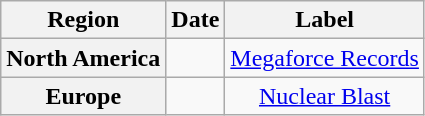<table class="wikitable sortable plainrowheaders">
<tr>
<th scope="col">Region</th>
<th scope="col">Date</th>
<th scope="col">Label</th>
</tr>
<tr>
<th scope="row">North America</th>
<td align="center"></td>
<td align="center"><a href='#'>Megaforce Records</a></td>
</tr>
<tr>
<th scope="row">Europe</th>
<td align="center"></td>
<td align="center"><a href='#'>Nuclear Blast</a></td>
</tr>
</table>
